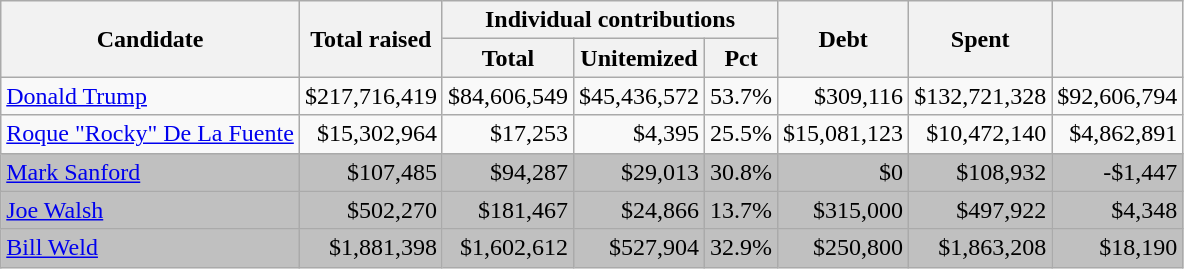<table class="wikitable sortable" style="text-align:center;">
<tr>
<th rowspan=2>Candidate</th>
<th data-sort-type=currency rowspan=2>Total raised</th>
<th colspan=3>Individual contributions</th>
<th data-sort-type=currency rowspan=2>Debt</th>
<th data-sort-type=currency rowspan=2>Spent</th>
<th data-sort-type=currency rowspan=2></th>
</tr>
<tr>
<th data-sort-type=currency>Total</th>
<th data-sort-type=currency>Unitemized</th>
<th data-sort-type=number>Pct</th>
</tr>
<tr>
<td style="text-align: left;"><a href='#'>Donald Trump</a></td>
<td style="text-align: right;">$217,716,419</td>
<td style="text-align: right;">$84,606,549</td>
<td style="text-align: right;">$45,436,572</td>
<td style="text-align: right;">53.7%</td>
<td style="text-align: right;">$309,116</td>
<td style="text-align: right;">$132,721,328</td>
<td style="text-align: right;">$92,606,794</td>
</tr>
<tr>
<td style="text-align: left;"><a href='#'>Roque "Rocky" De La Fuente</a></td>
<td style="text-align: right;">$15,302,964</td>
<td style="text-align: right;">$17,253</td>
<td style="text-align: right;">$4,395</td>
<td style="text-align: right;">25.5%</td>
<td style="text-align: right;">$15,081,123</td>
<td style="text-align: right;">$10,472,140</td>
<td style="text-align: right;">$4,862,891</td>
</tr>
<tr style="background:silver;">
<td style="text-align: left;"><a href='#'>Mark Sanford</a></td>
<td style="text-align: right;">$107,485</td>
<td style="text-align: right;">$94,287</td>
<td style="text-align: right;">$29,013</td>
<td style="text-align: right;">30.8%</td>
<td style="text-align: right;">$0</td>
<td style="text-align: right;">$108,932</td>
<td style="text-align: right;">-$1,447</td>
</tr>
<tr style="background:silver;">
<td style="text-align: left;"><a href='#'>Joe Walsh</a></td>
<td style="text-align: right;">$502,270</td>
<td style="text-align: right;">$181,467</td>
<td style="text-align: right;">$24,866</td>
<td style="text-align: right;">13.7%</td>
<td style="text-align: right;">$315,000</td>
<td style="text-align: right;">$497,922</td>
<td style="text-align: right;">$4,348</td>
</tr>
<tr style="background:silver;">
<td style="text-align: left;"><a href='#'>Bill Weld</a></td>
<td style="text-align: right;">$1,881,398</td>
<td style="text-align: right;">$1,602,612</td>
<td style="text-align: right;">$527,904</td>
<td style="text-align: right;">32.9%</td>
<td style="text-align: right;">$250,800</td>
<td style="text-align: right;">$1,863,208</td>
<td style="text-align: right;">$18,190</td>
</tr>
</table>
